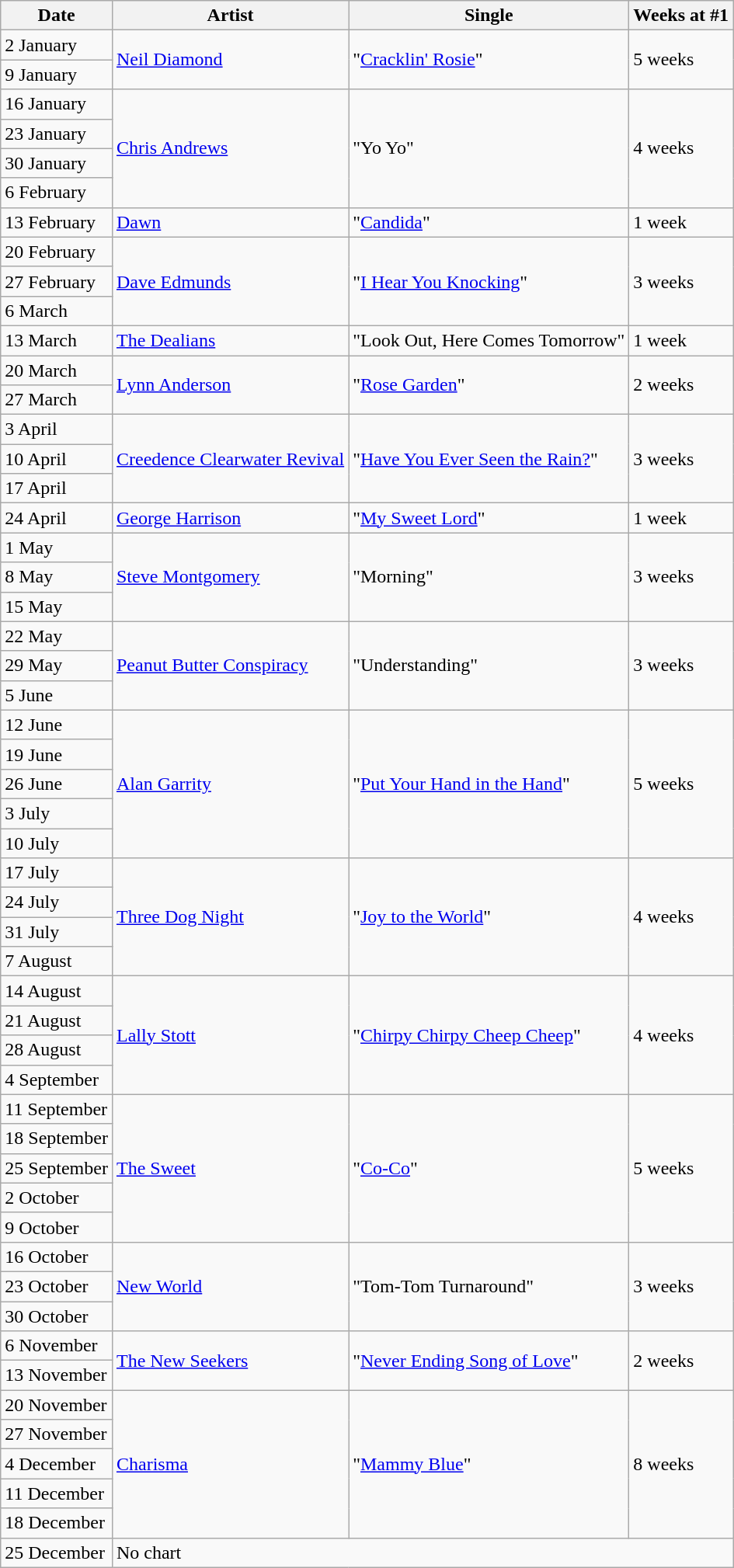<table class="wikitable">
<tr>
<th>Date</th>
<th>Artist</th>
<th>Single</th>
<th>Weeks at #1</th>
</tr>
<tr>
<td>2 January</td>
<td rowspan="2"><a href='#'>Neil Diamond</a></td>
<td rowspan="2">"<a href='#'>Cracklin' Rosie</a>"</td>
<td rowspan="2">5 weeks</td>
</tr>
<tr>
<td>9 January</td>
</tr>
<tr>
<td>16 January</td>
<td rowspan="4"><a href='#'>Chris Andrews</a></td>
<td rowspan="4">"Yo Yo"</td>
<td rowspan="4">4 weeks</td>
</tr>
<tr>
<td>23 January</td>
</tr>
<tr>
<td>30 January</td>
</tr>
<tr>
<td>6 February</td>
</tr>
<tr>
<td>13 February</td>
<td><a href='#'>Dawn</a></td>
<td>"<a href='#'>Candida</a>"</td>
<td>1 week</td>
</tr>
<tr>
<td>20 February</td>
<td rowspan="3"><a href='#'>Dave Edmunds</a></td>
<td rowspan="3">"<a href='#'>I Hear You Knocking</a>"</td>
<td rowspan="3">3 weeks</td>
</tr>
<tr>
<td>27 February</td>
</tr>
<tr>
<td>6 March</td>
</tr>
<tr>
<td>13 March</td>
<td><a href='#'>The Dealians</a></td>
<td>"Look Out, Here Comes Tomorrow"</td>
<td>1 week</td>
</tr>
<tr>
<td>20 March</td>
<td rowspan="2"><a href='#'>Lynn Anderson</a></td>
<td rowspan="2">"<a href='#'>Rose Garden</a>"</td>
<td rowspan="2">2 weeks</td>
</tr>
<tr>
<td>27 March</td>
</tr>
<tr>
<td>3 April</td>
<td rowspan="3"><a href='#'>Creedence Clearwater Revival</a></td>
<td rowspan="3">"<a href='#'>Have You Ever Seen the Rain?</a>"</td>
<td rowspan="3">3 weeks</td>
</tr>
<tr>
<td>10 April</td>
</tr>
<tr>
<td>17 April</td>
</tr>
<tr>
<td>24 April</td>
<td><a href='#'>George Harrison</a></td>
<td>"<a href='#'>My Sweet Lord</a>"</td>
<td>1 week</td>
</tr>
<tr>
<td>1 May</td>
<td rowspan="3"><a href='#'>Steve Montgomery</a></td>
<td rowspan="3">"Morning"</td>
<td rowspan="3">3 weeks</td>
</tr>
<tr>
<td>8 May</td>
</tr>
<tr>
<td>15 May</td>
</tr>
<tr>
<td>22 May</td>
<td rowspan="3"><a href='#'>Peanut Butter Conspiracy</a></td>
<td rowspan="3">"Understanding"</td>
<td rowspan="3">3 weeks</td>
</tr>
<tr>
<td>29 May</td>
</tr>
<tr>
<td>5 June</td>
</tr>
<tr>
<td>12 June</td>
<td rowspan="5"><a href='#'>Alan Garrity</a></td>
<td rowspan="5">"<a href='#'>Put Your Hand in the Hand</a>"</td>
<td rowspan="5">5 weeks</td>
</tr>
<tr>
<td>19 June</td>
</tr>
<tr>
<td>26 June</td>
</tr>
<tr>
<td>3 July</td>
</tr>
<tr>
<td>10 July</td>
</tr>
<tr>
<td>17 July</td>
<td rowspan="4"><a href='#'>Three Dog Night</a></td>
<td rowspan="4">"<a href='#'>Joy to the World</a>"</td>
<td rowspan="4">4 weeks</td>
</tr>
<tr>
<td>24 July</td>
</tr>
<tr>
<td>31 July</td>
</tr>
<tr>
<td>7 August</td>
</tr>
<tr>
<td>14 August</td>
<td rowspan="4"><a href='#'>Lally Stott</a></td>
<td rowspan="4">"<a href='#'>Chirpy Chirpy Cheep Cheep</a>"</td>
<td rowspan="4">4 weeks</td>
</tr>
<tr>
<td>21 August</td>
</tr>
<tr>
<td>28 August</td>
</tr>
<tr>
<td>4 September</td>
</tr>
<tr>
<td>11 September</td>
<td rowspan="5"><a href='#'>The Sweet</a></td>
<td rowspan="5">"<a href='#'>Co-Co</a>"</td>
<td rowspan="5">5 weeks</td>
</tr>
<tr>
<td>18 September</td>
</tr>
<tr>
<td>25 September</td>
</tr>
<tr>
<td>2 October</td>
</tr>
<tr>
<td>9 October</td>
</tr>
<tr>
<td>16 October</td>
<td rowspan="3"><a href='#'>New World</a></td>
<td rowspan="3">"Tom-Tom Turnaround"</td>
<td rowspan="3">3 weeks</td>
</tr>
<tr>
<td>23 October</td>
</tr>
<tr>
<td>30 October</td>
</tr>
<tr>
<td>6 November</td>
<td rowspan="2"><a href='#'>The New Seekers</a></td>
<td rowspan="2">"<a href='#'>Never Ending Song of Love</a>"</td>
<td rowspan="2">2 weeks</td>
</tr>
<tr>
<td>13 November</td>
</tr>
<tr>
<td>20 November</td>
<td rowspan="5"><a href='#'>Charisma</a></td>
<td rowspan="5">"<a href='#'>Mammy Blue</a>"</td>
<td rowspan="5">8 weeks</td>
</tr>
<tr>
<td>27 November</td>
</tr>
<tr>
<td>4 December</td>
</tr>
<tr>
<td>11 December</td>
</tr>
<tr>
<td>18 December</td>
</tr>
<tr>
<td>25 December</td>
<td colspan="3">No chart</td>
</tr>
</table>
